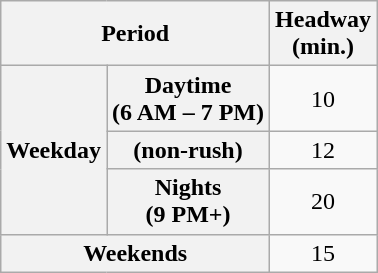<table class="wikitable floatleft" style="font-size:100%;text-align:center;">
<tr>
<th colspan=2>Period</th>
<th>Headway<br>(min.)</th>
</tr>
<tr>
<th rowspan=3>Weekday</th>
<th>Daytime<br>(6 AM – 7 PM)</th>
<td>10</td>
</tr>
<tr>
<th>(non-rush)</th>
<td>12</td>
</tr>
<tr>
<th>Nights<br>(9 PM+)</th>
<td>20</td>
</tr>
<tr>
<th colspan=2>Weekends</th>
<td>15</td>
</tr>
</table>
